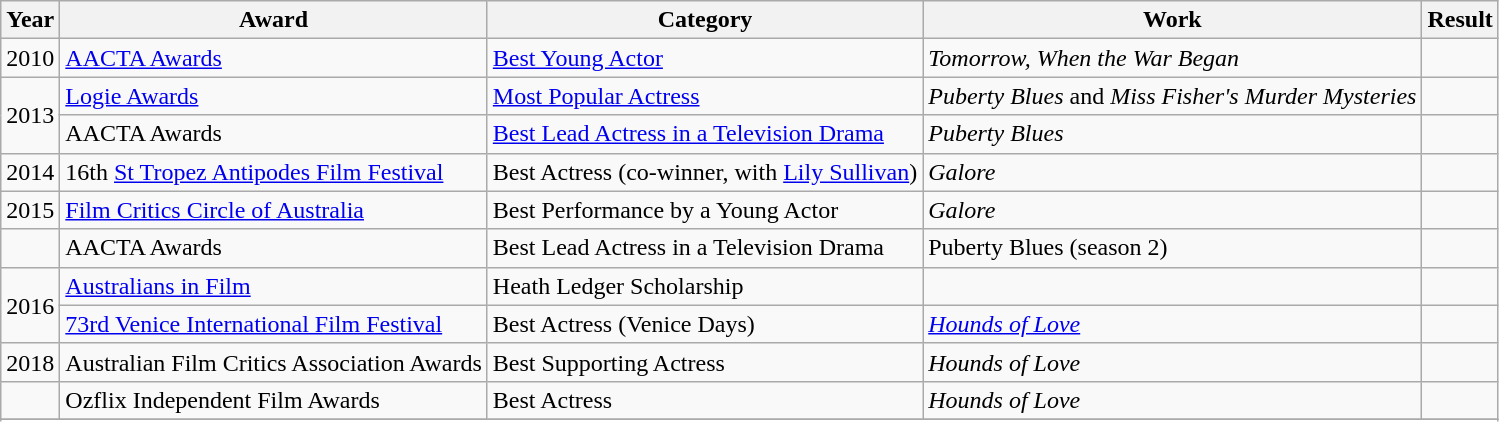<table class="wikitable">
<tr>
<th>Year</th>
<th>Award</th>
<th>Category</th>
<th>Work</th>
<th>Result</th>
</tr>
<tr>
<td>2010</td>
<td><a href='#'>AACTA Awards</a></td>
<td><a href='#'>Best Young Actor</a></td>
<td><em>Tomorrow, When the War Began</em></td>
<td></td>
</tr>
<tr>
<td rowspan="2">2013</td>
<td><a href='#'>Logie Awards</a></td>
<td><a href='#'>Most Popular Actress</a></td>
<td><em>Puberty Blues</em> and <em>Miss Fisher's Murder Mysteries</em></td>
<td></td>
</tr>
<tr>
<td>AACTA Awards</td>
<td><a href='#'>Best Lead Actress in a Television Drama</a></td>
<td><em>Puberty Blues</em></td>
<td></td>
</tr>
<tr>
<td>2014</td>
<td>16th <a href='#'>St Tropez Antipodes Film Festival</a></td>
<td>Best Actress (co-winner, with <a href='#'>Lily Sullivan</a>)</td>
<td><em>Galore</em></td>
<td></td>
</tr>
<tr>
<td>2015</td>
<td><a href='#'>Film Critics Circle of Australia</a></td>
<td>Best Performance by a Young Actor</td>
<td><em>Galore</em></td>
<td></td>
</tr>
<tr>
<td></td>
<td>AACTA Awards</td>
<td>Best Lead Actress in a Television Drama</td>
<td>Puberty Blues (season 2)</td>
<td></td>
</tr>
<tr>
<td rowspan="2">2016</td>
<td><a href='#'>Australians in Film</a></td>
<td>Heath Ledger Scholarship</td>
<td></td>
<td></td>
</tr>
<tr>
<td><a href='#'>73rd Venice International Film Festival</a></td>
<td>Best Actress (Venice Days)</td>
<td><em><a href='#'>Hounds of Love</a></em></td>
<td></td>
</tr>
<tr>
<td>2018</td>
<td>Australian Film Critics Association Awards</td>
<td>Best Supporting Actress</td>
<td><em>Hounds of Love</em></td>
<td></td>
</tr>
<tr>
<td></td>
<td>Ozflix Independent Film Awards</td>
<td>Best Actress</td>
<td><em>Hounds of Love</em></td>
<td></td>
</tr>
<tr>
</tr>
<tr>
</tr>
</table>
